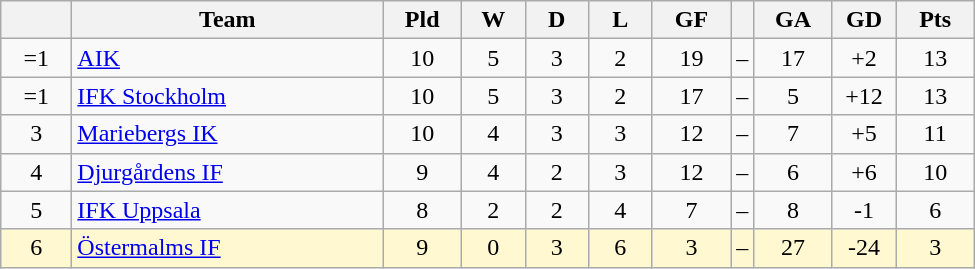<table class="wikitable" style="text-align: center;">
<tr>
<th style="width: 40px;"></th>
<th style="width: 200px;">Team</th>
<th style="width: 45px;">Pld</th>
<th style="width: 35px;">W</th>
<th style="width: 35px;">D</th>
<th style="width: 35px;">L</th>
<th style="width: 45px;">GF</th>
<th></th>
<th style="width: 45px;">GA</th>
<th style="width: 35px;">GD</th>
<th style="width: 45px;">Pts</th>
</tr>
<tr>
<td>=1</td>
<td style="text-align: left;"><a href='#'>AIK</a></td>
<td>10</td>
<td>5</td>
<td>3</td>
<td>2</td>
<td>19</td>
<td>–</td>
<td>17</td>
<td>+2</td>
<td>13</td>
</tr>
<tr>
<td>=1</td>
<td style="text-align: left;"><a href='#'>IFK Stockholm</a></td>
<td>10</td>
<td>5</td>
<td>3</td>
<td>2</td>
<td>17</td>
<td>–</td>
<td>5</td>
<td>+12</td>
<td>13</td>
</tr>
<tr>
<td>3</td>
<td style="text-align: left;"><a href='#'>Mariebergs IK</a></td>
<td>10</td>
<td>4</td>
<td>3</td>
<td>3</td>
<td>12</td>
<td>–</td>
<td>7</td>
<td>+5</td>
<td>11</td>
</tr>
<tr>
<td>4</td>
<td style="text-align: left;"><a href='#'>Djurgårdens IF</a></td>
<td>9</td>
<td>4</td>
<td>2</td>
<td>3</td>
<td>12</td>
<td>–</td>
<td>6</td>
<td>+6</td>
<td>10</td>
</tr>
<tr>
<td>5</td>
<td style="text-align: left;"><a href='#'>IFK Uppsala</a></td>
<td>8</td>
<td>2</td>
<td>2</td>
<td>4</td>
<td>7</td>
<td>–</td>
<td>8</td>
<td>-1</td>
<td>6</td>
</tr>
<tr style="background: #fff8d1">
<td>6</td>
<td style="text-align: left;"><a href='#'>Östermalms IF</a></td>
<td>9</td>
<td>0</td>
<td>3</td>
<td>6</td>
<td>3</td>
<td>–</td>
<td>27</td>
<td>-24</td>
<td>3</td>
</tr>
</table>
